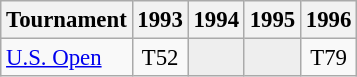<table class="wikitable" style="font-size:95%;text-align:center;">
<tr>
<th>Tournament</th>
<th>1993</th>
<th>1994</th>
<th>1995</th>
<th>1996</th>
</tr>
<tr>
<td align=left><a href='#'>U.S. Open</a></td>
<td>T52</td>
<td style="background:#eeeeee;"></td>
<td style="background:#eeeeee;"></td>
<td>T79</td>
</tr>
</table>
